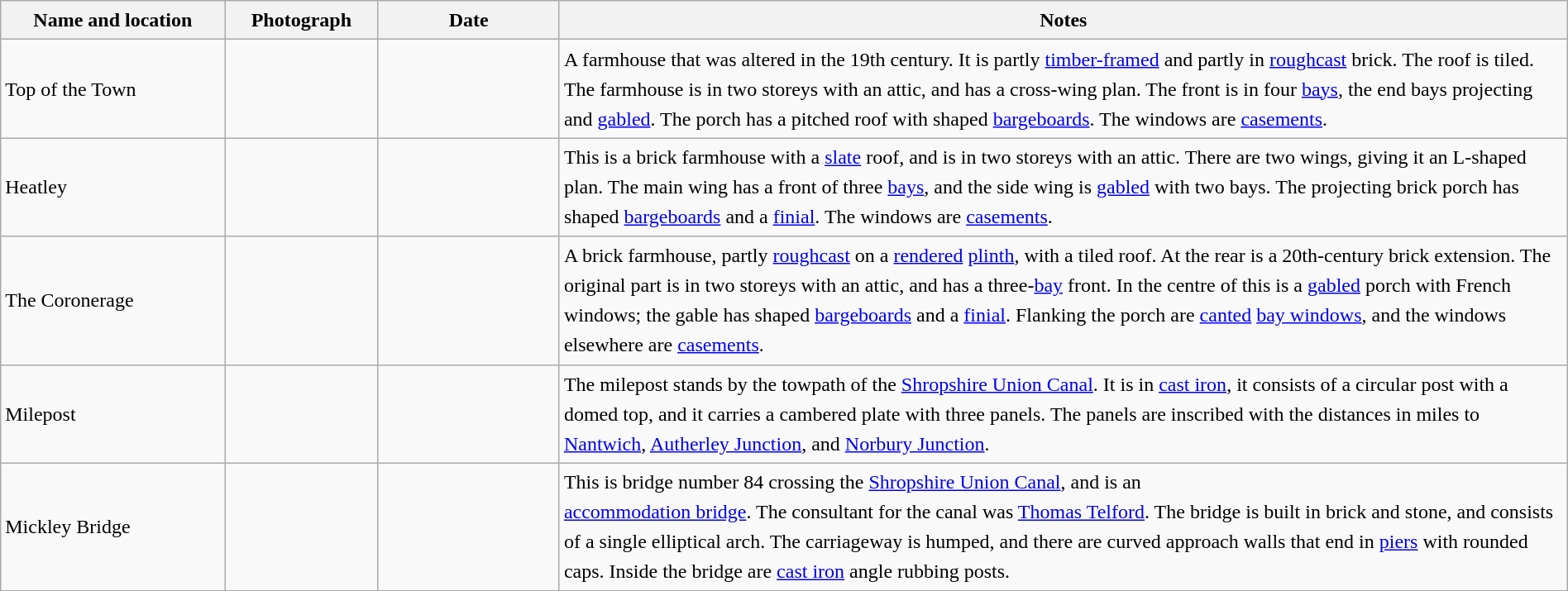<table class="wikitable sortable plainrowheaders" style="width:100%;border:0px;text-align:left;line-height:150%;">
<tr>
<th scope="col"  style="width:150px">Name and location</th>
<th scope="col"  style="width:100px" class="unsortable">Photograph</th>
<th scope="col"  style="width:120px">Date</th>
<th scope="col"  style="width:700px" class="unsortable">Notes</th>
</tr>
<tr>
<td>Top of the Town<br><small></small></td>
<td></td>
<td align="center"></td>
<td>A farmhouse that was altered in the 19th century.  It is partly <a href='#'>timber-framed</a> and partly in <a href='#'>roughcast</a> brick.  The roof is tiled.  The farmhouse is in two storeys with an attic, and has a cross-wing plan.  The front is in four <a href='#'>bays</a>, the end bays projecting and <a href='#'>gabled</a>.  The porch has a pitched roof with shaped <a href='#'>bargeboards</a>.  The windows are <a href='#'>casements</a>.</td>
</tr>
<tr>
<td>Heatley<br><small></small></td>
<td></td>
<td align="center"></td>
<td>This is a brick farmhouse with a <a href='#'>slate</a> roof, and is in two storeys with an attic.  There are two wings, giving it an L-shaped plan.  The main wing has a front of three <a href='#'>bays</a>, and the side wing is <a href='#'>gabled</a> with two bays.  The projecting brick porch has shaped <a href='#'>bargeboards</a> and a <a href='#'>finial</a>.  The windows are <a href='#'>casements</a>.</td>
</tr>
<tr>
<td>The Coronerage<br><small></small></td>
<td></td>
<td align="center"></td>
<td>A brick farmhouse, partly <a href='#'>roughcast</a> on a <a href='#'>rendered</a> <a href='#'>plinth</a>, with a tiled roof.  At the rear is a 20th-century brick extension.  The original part is in two storeys with an attic, and has a three-<a href='#'>bay</a> front.  In the centre of this is a <a href='#'>gabled</a> porch with French windows; the gable has shaped <a href='#'>bargeboards</a> and a <a href='#'>finial</a>.  Flanking the porch are <a href='#'>canted</a> <a href='#'>bay windows</a>, and the windows elsewhere are <a href='#'>casements</a>.</td>
</tr>
<tr>
<td>Milepost<br><small></small></td>
<td></td>
<td align="center"></td>
<td>The milepost stands by the towpath of the <a href='#'>Shropshire Union Canal</a>.  It is in <a href='#'>cast iron</a>, it consists of a circular post with a domed top, and it carries a cambered plate with three panels.  The panels are inscribed with the distances in miles to <a href='#'>Nantwich</a>, <a href='#'>Autherley Junction</a>, and <a href='#'>Norbury Junction</a>.</td>
</tr>
<tr>
<td>Mickley Bridge<br><small></small></td>
<td></td>
<td align="center"></td>
<td>This is bridge number 84 crossing the <a href='#'>Shropshire Union Canal</a>, and is an<br><a href='#'>accommodation bridge</a>.  The consultant for the canal was <a href='#'>Thomas Telford</a>.  The bridge is built in brick and stone, and consists of a single elliptical arch.  The carriageway is humped, and there are curved approach walls that end in <a href='#'>piers</a> with rounded caps.  Inside the bridge are <a href='#'>cast iron</a> angle rubbing posts.</td>
</tr>
<tr>
</tr>
</table>
